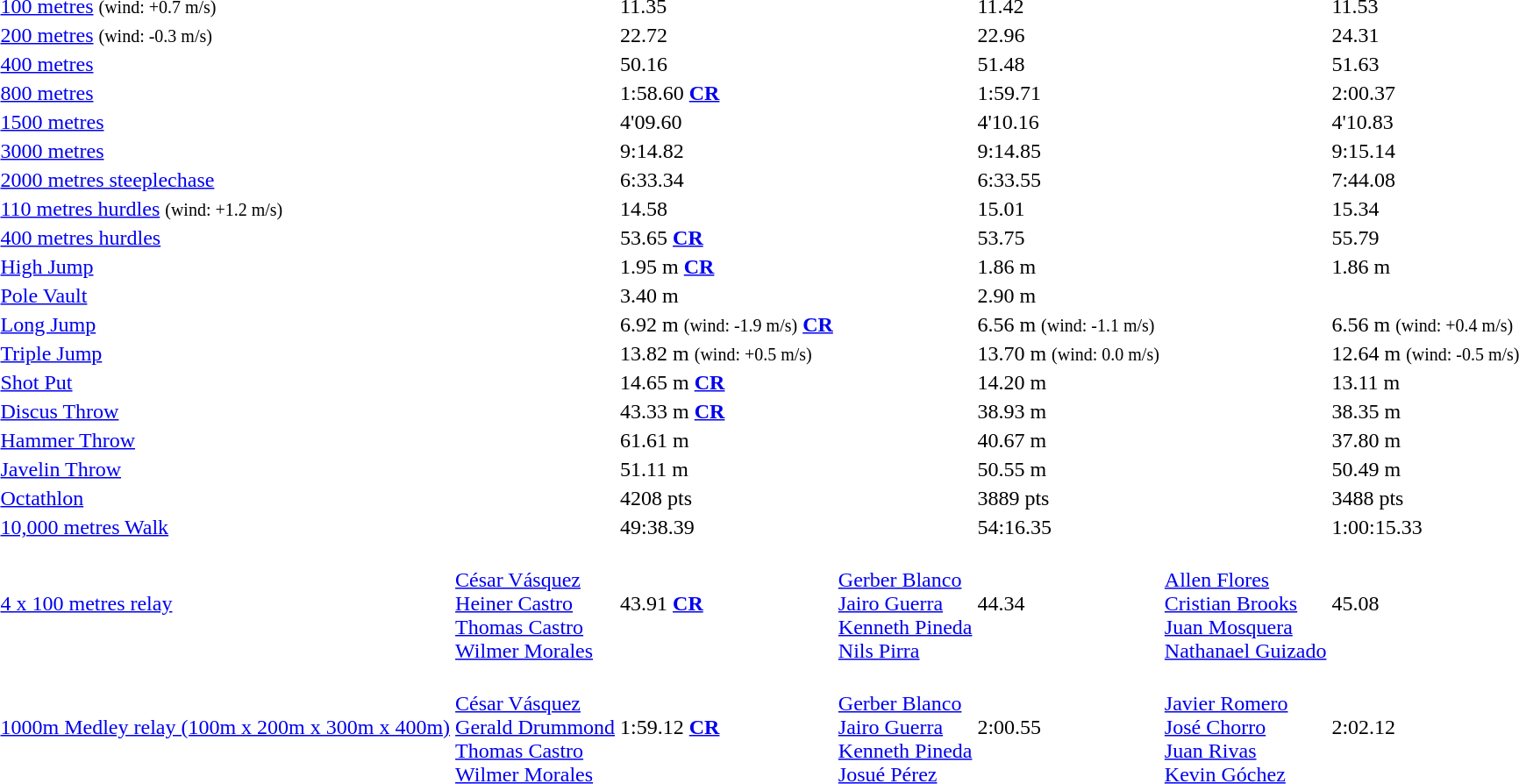<table>
<tr>
<td><a href='#'>100 metres</a> <small>(wind: +0.7 m/s)</small></td>
<td></td>
<td>11.35</td>
<td></td>
<td>11.42</td>
<td></td>
<td>11.53</td>
</tr>
<tr>
<td><a href='#'>200 metres</a> <small>(wind: -0.3 m/s)</small></td>
<td></td>
<td>22.72</td>
<td></td>
<td>22.96</td>
<td></td>
<td>24.31</td>
</tr>
<tr>
<td><a href='#'>400 metres</a></td>
<td></td>
<td>50.16</td>
<td></td>
<td>51.48</td>
<td></td>
<td>51.63</td>
</tr>
<tr>
<td><a href='#'>800 metres</a></td>
<td></td>
<td>1:58.60 <a href='#'><strong>CR</strong></a></td>
<td></td>
<td>1:59.71</td>
<td></td>
<td>2:00.37</td>
</tr>
<tr>
<td><a href='#'>1500 metres</a></td>
<td></td>
<td>4'09.60</td>
<td></td>
<td>4'10.16</td>
<td></td>
<td>4'10.83</td>
</tr>
<tr>
<td><a href='#'>3000 metres</a></td>
<td></td>
<td>9:14.82</td>
<td></td>
<td>9:14.85</td>
<td></td>
<td>9:15.14</td>
</tr>
<tr>
<td><a href='#'>2000 metres steeplechase</a></td>
<td></td>
<td>6:33.34</td>
<td></td>
<td>6:33.55</td>
<td></td>
<td>7:44.08</td>
</tr>
<tr>
<td><a href='#'>110 metres hurdles</a> <small>(wind: +1.2 m/s)</small></td>
<td></td>
<td>14.58</td>
<td></td>
<td>15.01</td>
<td></td>
<td>15.34</td>
</tr>
<tr>
<td><a href='#'>400 metres hurdles</a></td>
<td></td>
<td>53.65 <a href='#'><strong>CR</strong></a></td>
<td></td>
<td>53.75</td>
<td></td>
<td>55.79</td>
</tr>
<tr>
<td><a href='#'>High Jump</a></td>
<td></td>
<td>1.95 m <a href='#'><strong>CR</strong></a></td>
<td></td>
<td>1.86 m</td>
<td></td>
<td>1.86 m</td>
</tr>
<tr>
<td><a href='#'>Pole Vault</a></td>
<td></td>
<td>3.40 m</td>
<td></td>
<td>2.90 m</td>
<td></td>
<td></td>
</tr>
<tr>
<td><a href='#'>Long Jump</a></td>
<td></td>
<td>6.92 m <small>(wind: -1.9 m/s)</small> <a href='#'><strong>CR</strong></a></td>
<td></td>
<td>6.56 m <small>(wind: -1.1 m/s)</small></td>
<td></td>
<td>6.56 m <small>(wind: +0.4 m/s)</small></td>
</tr>
<tr>
<td><a href='#'>Triple Jump</a></td>
<td></td>
<td>13.82 m <small>(wind: +0.5 m/s)</small></td>
<td></td>
<td>13.70 m <small>(wind: 0.0 m/s)</small></td>
<td></td>
<td>12.64 m <small>(wind: -0.5 m/s)</small></td>
</tr>
<tr>
<td><a href='#'>Shot Put</a></td>
<td></td>
<td>14.65 m <a href='#'><strong>CR</strong></a></td>
<td></td>
<td>14.20 m</td>
<td></td>
<td>13.11 m</td>
</tr>
<tr>
<td><a href='#'>Discus Throw</a></td>
<td></td>
<td>43.33 m <a href='#'><strong>CR</strong></a></td>
<td></td>
<td>38.93 m</td>
<td></td>
<td>38.35 m</td>
</tr>
<tr>
<td><a href='#'>Hammer Throw</a></td>
<td></td>
<td>61.61 m</td>
<td></td>
<td>40.67 m</td>
<td></td>
<td>37.80 m</td>
</tr>
<tr>
<td><a href='#'>Javelin Throw</a></td>
<td></td>
<td>51.11 m</td>
<td></td>
<td>50.55 m</td>
<td></td>
<td>50.49 m</td>
</tr>
<tr>
<td><a href='#'>Octathlon</a></td>
<td></td>
<td>4208 pts</td>
<td></td>
<td>3889 pts</td>
<td></td>
<td>3488 pts</td>
</tr>
<tr>
<td><a href='#'>10,000 metres Walk</a></td>
<td></td>
<td>49:38.39</td>
<td></td>
<td>54:16.35</td>
<td></td>
<td>1:00:15.33</td>
</tr>
<tr>
<td><a href='#'>4 x 100 metres relay</a></td>
<td> <br> <a href='#'>César Vásquez</a> <br> <a href='#'>Heiner Castro</a> <br> <a href='#'>Thomas Castro</a> <br> <a href='#'>Wilmer Morales</a></td>
<td>43.91 <a href='#'><strong>CR</strong></a></td>
<td> <br> <a href='#'>Gerber Blanco</a> <br> <a href='#'>Jairo Guerra</a> <br> <a href='#'>Kenneth Pineda</a> <br> <a href='#'>Nils Pirra</a></td>
<td>44.34</td>
<td> <br> <a href='#'>Allen Flores</a> <br> <a href='#'>Cristian Brooks</a> <br> <a href='#'>Juan Mosquera</a> <br> <a href='#'>Nathanael Guizado</a></td>
<td>45.08</td>
</tr>
<tr>
<td><a href='#'>1000m Medley relay (100m x 200m x 300m x 400m)</a></td>
<td> <br> <a href='#'>César Vásquez</a> <br> <a href='#'>Gerald Drummond</a> <br> <a href='#'>Thomas Castro</a> <br> <a href='#'>Wilmer Morales</a></td>
<td>1:59.12 <a href='#'><strong>CR</strong></a></td>
<td> <br> <a href='#'>Gerber Blanco</a> <br> <a href='#'>Jairo Guerra</a> <br> <a href='#'>Kenneth Pineda</a> <br> <a href='#'>Josué Pérez</a></td>
<td>2:00.55</td>
<td> <br> <a href='#'>Javier Romero</a> <br> <a href='#'>José Chorro</a> <br> <a href='#'>Juan Rivas</a> <br> <a href='#'>Kevin Góchez</a></td>
<td>2:02.12</td>
</tr>
</table>
